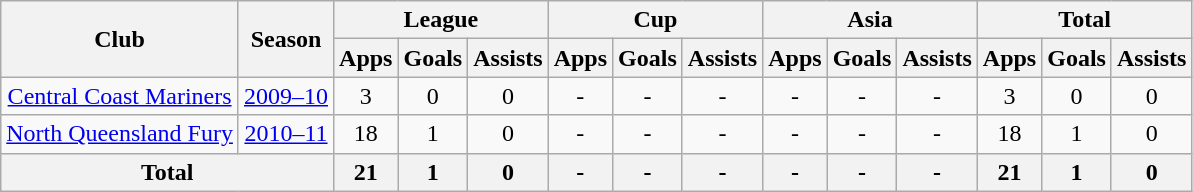<table class="wikitable" style="text-align: center;">
<tr>
<th rowspan="2">Club</th>
<th rowspan="2">Season</th>
<th colspan="3">League</th>
<th colspan="3">Cup</th>
<th colspan="3">Asia</th>
<th colspan="3">Total</th>
</tr>
<tr>
<th>Apps</th>
<th>Goals</th>
<th>Assists</th>
<th>Apps</th>
<th>Goals</th>
<th>Assists</th>
<th>Apps</th>
<th>Goals</th>
<th>Assists</th>
<th>Apps</th>
<th>Goals</th>
<th>Assists</th>
</tr>
<tr>
<td rowspan="1" valign="center"><a href='#'>Central Coast Mariners</a></td>
<td><a href='#'>2009–10</a></td>
<td>3</td>
<td>0</td>
<td>0</td>
<td>-</td>
<td>-</td>
<td>-</td>
<td>-</td>
<td>-</td>
<td>-</td>
<td>3</td>
<td>0</td>
<td>0</td>
</tr>
<tr>
<td rowspan="1" valign="center"><a href='#'>North Queensland Fury</a></td>
<td><a href='#'>2010–11</a></td>
<td>18</td>
<td>1</td>
<td>0</td>
<td>-</td>
<td>-</td>
<td>-</td>
<td>-</td>
<td>-</td>
<td>-</td>
<td>18</td>
<td>1</td>
<td>0</td>
</tr>
<tr>
<th colspan="2">Total</th>
<th>21</th>
<th>1</th>
<th>0</th>
<th>-</th>
<th>-</th>
<th>-</th>
<th>-</th>
<th>-</th>
<th>-</th>
<th>21</th>
<th>1</th>
<th>0</th>
</tr>
</table>
